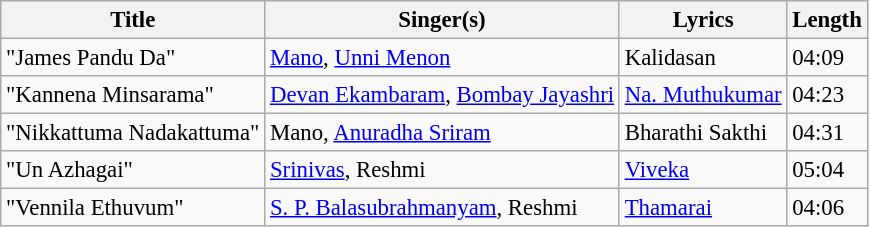<table class="wikitable" style="font-size:95%;">
<tr>
<th>Title</th>
<th>Singer(s)</th>
<th>Lyrics</th>
<th>Length</th>
</tr>
<tr>
<td>"James Pandu Da"</td>
<td><a href='#'>Mano</a>, <a href='#'>Unni Menon</a></td>
<td>Kalidasan</td>
<td>04:09</td>
</tr>
<tr>
<td>"Kannena Minsarama"</td>
<td><a href='#'>Devan Ekambaram</a>, <a href='#'>Bombay Jayashri</a></td>
<td><a href='#'>Na. Muthukumar</a></td>
<td>04:23</td>
</tr>
<tr>
<td>"Nikkattuma Nadakattuma"</td>
<td>Mano, <a href='#'>Anuradha Sriram</a></td>
<td>Bharathi Sakthi</td>
<td>04:31</td>
</tr>
<tr>
<td>"Un Azhagai"</td>
<td><a href='#'>Srinivas</a>, Reshmi</td>
<td><a href='#'>Viveka</a></td>
<td>05:04</td>
</tr>
<tr>
<td>"Vennila Ethuvum"</td>
<td><a href='#'>S. P. Balasubrahmanyam</a>, Reshmi</td>
<td><a href='#'>Thamarai</a></td>
<td>04:06</td>
</tr>
</table>
